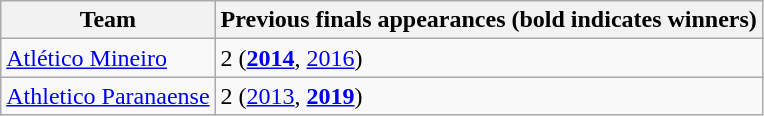<table class="wikitable">
<tr>
<th>Team</th>
<th>Previous finals appearances (bold indicates winners)</th>
</tr>
<tr>
<td> <a href='#'>Atlético Mineiro</a></td>
<td>2 (<strong><a href='#'>2014</a></strong>, <a href='#'>2016</a>)</td>
</tr>
<tr>
<td> <a href='#'>Athletico Paranaense</a></td>
<td>2 (<a href='#'>2013</a>, <strong><a href='#'>2019</a></strong>)</td>
</tr>
</table>
